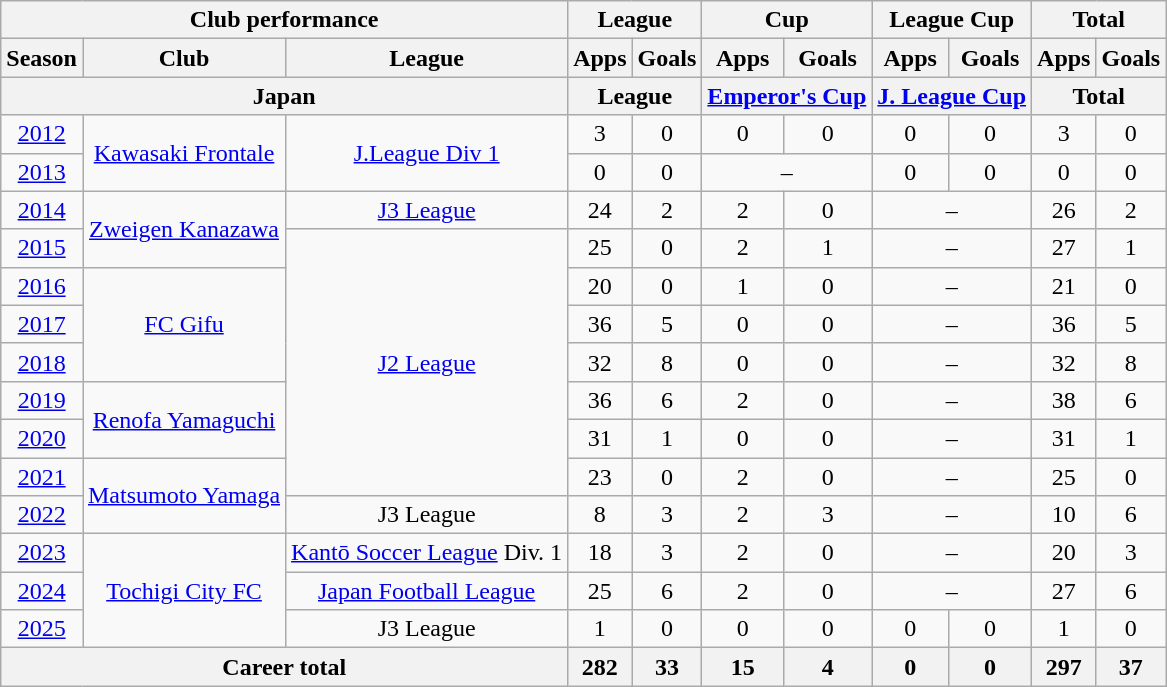<table class="wikitable" style="text-align:center;">
<tr>
<th colspan=3>Club performance</th>
<th colspan=2>League</th>
<th colspan=2>Cup</th>
<th colspan=2>League Cup</th>
<th colspan=2>Total</th>
</tr>
<tr>
<th>Season</th>
<th>Club</th>
<th>League</th>
<th>Apps</th>
<th>Goals</th>
<th>Apps</th>
<th>Goals</th>
<th>Apps</th>
<th>Goals</th>
<th>Apps</th>
<th>Goals</th>
</tr>
<tr>
<th colspan=3>Japan</th>
<th colspan=2>League</th>
<th colspan=2><a href='#'>Emperor's Cup</a></th>
<th colspan=2><a href='#'>J. League Cup</a></th>
<th colspan=2>Total</th>
</tr>
<tr>
<td><a href='#'>2012</a></td>
<td rowspan="2"><a href='#'>Kawasaki Frontale</a></td>
<td rowspan="2"><a href='#'>J.League Div 1</a></td>
<td>3</td>
<td>0</td>
<td>0</td>
<td>0</td>
<td>0</td>
<td>0</td>
<td>3</td>
<td>0</td>
</tr>
<tr>
<td><a href='#'>2013</a></td>
<td>0</td>
<td>0</td>
<td colspan="2">–</td>
<td>0</td>
<td>0</td>
<td>0</td>
<td>0</td>
</tr>
<tr>
<td><a href='#'>2014</a></td>
<td rowspan="2"><a href='#'>Zweigen Kanazawa</a></td>
<td><a href='#'>J3 League</a></td>
<td>24</td>
<td>2</td>
<td>2</td>
<td>0</td>
<td colspan="2">–</td>
<td>26</td>
<td>2</td>
</tr>
<tr>
<td><a href='#'>2015</a></td>
<td rowspan="7"><a href='#'>J2 League</a></td>
<td>25</td>
<td>0</td>
<td>2</td>
<td>1</td>
<td colspan="2">–</td>
<td>27</td>
<td>1</td>
</tr>
<tr>
<td><a href='#'>2016</a></td>
<td rowspan="3"><a href='#'>FC Gifu</a></td>
<td>20</td>
<td>0</td>
<td>1</td>
<td>0</td>
<td colspan="2">–</td>
<td>21</td>
<td>0</td>
</tr>
<tr>
<td><a href='#'>2017</a></td>
<td>36</td>
<td>5</td>
<td>0</td>
<td>0</td>
<td colspan="2">–</td>
<td>36</td>
<td>5</td>
</tr>
<tr>
<td><a href='#'>2018</a></td>
<td>32</td>
<td>8</td>
<td>0</td>
<td>0</td>
<td colspan="2">–</td>
<td>32</td>
<td>8</td>
</tr>
<tr>
<td><a href='#'>2019</a></td>
<td rowspan="2"><a href='#'>Renofa Yamaguchi</a></td>
<td>36</td>
<td>6</td>
<td>2</td>
<td>0</td>
<td colspan="2">–</td>
<td>38</td>
<td>6</td>
</tr>
<tr>
<td><a href='#'>2020</a></td>
<td>31</td>
<td>1</td>
<td>0</td>
<td>0</td>
<td colspan="2">–</td>
<td>31</td>
<td>1</td>
</tr>
<tr>
<td><a href='#'>2021</a></td>
<td rowspan="2"><a href='#'>Matsumoto Yamaga</a></td>
<td>23</td>
<td>0</td>
<td>2</td>
<td>0</td>
<td colspan="2">–</td>
<td>25</td>
<td>0</td>
</tr>
<tr>
<td><a href='#'>2022</a></td>
<td>J3 League</td>
<td>8</td>
<td>3</td>
<td>2</td>
<td>3</td>
<td colspan="2">–</td>
<td>10</td>
<td>6</td>
</tr>
<tr>
<td><a href='#'>2023</a></td>
<td rowspan="3"><a href='#'>Tochigi City FC</a></td>
<td><a href='#'>Kantō Soccer League</a> Div. 1</td>
<td>18</td>
<td>3</td>
<td>2</td>
<td>0</td>
<td colspan="2">–</td>
<td>20</td>
<td>3</td>
</tr>
<tr>
<td><a href='#'>2024</a></td>
<td><a href='#'>Japan Football League</a></td>
<td>25</td>
<td>6</td>
<td>2</td>
<td>0</td>
<td colspan="2">–</td>
<td>27</td>
<td>6</td>
</tr>
<tr>
<td><a href='#'>2025</a></td>
<td>J3 League</td>
<td>1</td>
<td>0</td>
<td>0</td>
<td>0</td>
<td>0</td>
<td>0</td>
<td>1</td>
<td>0</td>
</tr>
<tr>
<th colspan=3>Career total</th>
<th>282</th>
<th>33</th>
<th>15</th>
<th>4</th>
<th>0</th>
<th>0</th>
<th>297</th>
<th>37</th>
</tr>
</table>
